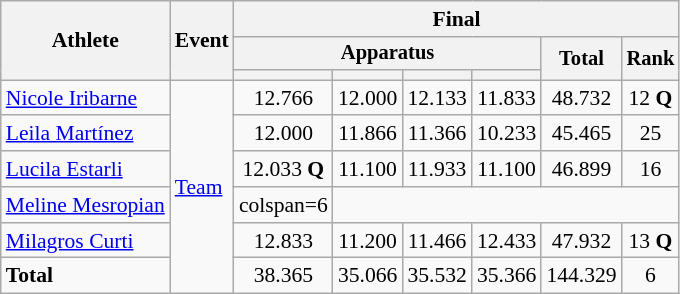<table class="wikitable" style="font-size:90%">
<tr>
<th rowspan=3>Athlete</th>
<th rowspan=3>Event</th>
<th colspan=6>Final</th>
</tr>
<tr style="font-size:95%">
<th colspan=4>Apparatus</th>
<th rowspan=2>Total</th>
<th rowspan=2>Rank</th>
</tr>
<tr style="font-size:95%">
<th></th>
<th></th>
<th></th>
<th></th>
</tr>
<tr align=center>
<td align=left><a href='#'>Nicole Iribarne</a></td>
<td style="text-align:left;" rowspan="6"><a href='#'>Team</a></td>
<td>12.766</td>
<td>12.000</td>
<td>12.133</td>
<td>11.833</td>
<td>48.732</td>
<td>12 <strong>Q</strong></td>
</tr>
<tr align=center>
<td align=left><a href='#'>Leila Martínez</a></td>
<td>12.000</td>
<td>11.866</td>
<td>11.366</td>
<td>10.233</td>
<td>45.465</td>
<td>25</td>
</tr>
<tr align=center>
<td align=left><a href='#'>Lucila Estarli</a></td>
<td>12.033 <strong>Q</strong></td>
<td>11.100</td>
<td>11.933</td>
<td>11.100</td>
<td>46.899</td>
<td>16</td>
</tr>
<tr align=center>
<td align=left><a href='#'>Meline Mesropian</a></td>
<td>colspan=6 </td>
</tr>
<tr align=center>
<td align=left><a href='#'>Milagros Curti</a></td>
<td>12.833</td>
<td>11.200</td>
<td>11.466</td>
<td>12.433</td>
<td>47.932</td>
<td>13 <strong>Q</strong></td>
</tr>
<tr align=center>
<td align=left><strong>Total</strong></td>
<td>38.365</td>
<td>35.066</td>
<td>35.532</td>
<td>35.366</td>
<td>144.329</td>
<td>6</td>
</tr>
</table>
